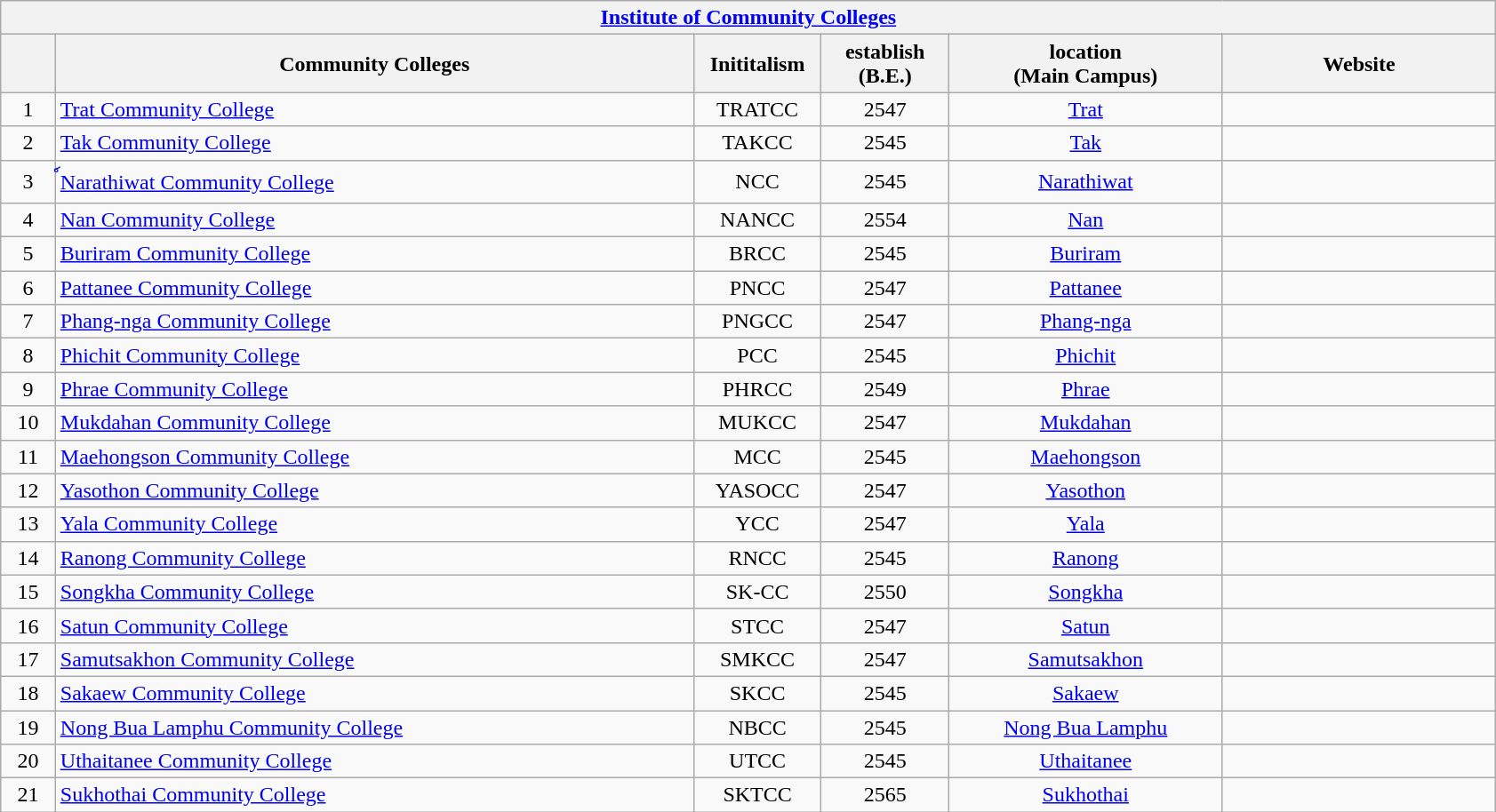<table class="wikitable">
<tr>
<th colspan="6"><a href='#'>Institute of Community Colleges</a></th>
</tr>
<tr>
<th></th>
<th>Community Colleges</th>
<th>Inititalism</th>
<th>establish <br> (B.E.)</th>
<th>location <br> (Main Campus)</th>
<th>Website</th>
</tr>
<tr>
<td align="center" width="3%">1</td>
<td width="35%"><a href='#'>Trat Community College</a></td>
<td align="center" width="7%">TRATCC</td>
<td align="center" width="7%">2547</td>
<td align="center" width="15%"><a href='#'>Trat</a></td>
<td align="center" width="15%"></td>
</tr>
<tr>
<td align="center" width="3%">2</td>
<td width="35%"><a href='#'>Tak Community College</a></td>
<td align="center" width="7%">TAKCC</td>
<td align="center" width="7%">2545</td>
<td align="center" width="15%"><a href='#'>Tak</a></td>
<td align="center" width="15%"></td>
</tr>
<tr>
<td align="center" width="3%">3</td>
<td width="35%"><a href='#'>์Narathiwat Community College</a></td>
<td align="center" width="7%">NCC</td>
<td align="center" width="7%">2545</td>
<td align="center" width="15%"><a href='#'>Narathiwat</a></td>
<td align="center" width="15%"></td>
</tr>
<tr>
<td align="center" width="3%">4</td>
<td width="35%"><a href='#'>Nan Community College</a></td>
<td align="center" width="7%">NANCC</td>
<td align="center" width="7%">2554</td>
<td align="center" width="15%"><a href='#'>Nan</a></td>
<td align="center" width="15%"></td>
</tr>
<tr>
<td align="center" width="3%">5</td>
<td width="35%"><a href='#'>Buriram Community College</a></td>
<td align="center" width="7%">BRCC</td>
<td align="center" width="7%">2545</td>
<td align="center" width="15%"><a href='#'>Buriram</a></td>
<td align="center" width="15%"></td>
</tr>
<tr>
<td align="center" width="3%">6</td>
<td width="35%"><a href='#'>Pattanee Community College</a></td>
<td align="center" width="7%">PNCC</td>
<td align="center" width="7%">2547</td>
<td align="center" width="15%"><a href='#'>Pattanee</a></td>
<td align="center" width="15%"></td>
</tr>
<tr>
<td align="center" width="3%">7</td>
<td width="35%"><a href='#'>Phang-nga Community College</a></td>
<td align="center" width="7%">PNGCC</td>
<td align="center" width="7%">2547</td>
<td align="center" width="15%"><a href='#'>Phang-nga</a></td>
<td align="center" width="15%"></td>
</tr>
<tr>
<td align="center" width="3%">8</td>
<td width="35%"><a href='#'>Phichit Community College</a></td>
<td align="center" width="7%">PCC</td>
<td align="center" width="7%">2545</td>
<td align="center" width="15%"><a href='#'>Phichit</a></td>
<td align="center" width="15%"></td>
</tr>
<tr>
<td align="center" width="3%">9</td>
<td width="35%"><a href='#'>Phrae Community College</a></td>
<td align="center" width="7%">PHRCC</td>
<td align="center" width="7%">2549</td>
<td align="center" width="15%"><a href='#'>Phrae</a></td>
<td align="center" width="15%"></td>
</tr>
<tr>
<td align="center" width="3%">10</td>
<td width="35%"><a href='#'>Mukdahan Community College</a></td>
<td align="center" width="7%">MUKCC</td>
<td align="center" width="7%">2547</td>
<td align="center" width="15%"><a href='#'>Mukdahan</a></td>
<td align="center" width="15%"></td>
</tr>
<tr>
<td align="center" width="3%">11</td>
<td width="35%"><a href='#'>Maehongson Community College</a></td>
<td align="center" width="7%">MCC</td>
<td align="center" width="7%">2545</td>
<td align="center" width="15%"><a href='#'>Maehongson</a></td>
<td align="center" width="15%"></td>
</tr>
<tr>
<td align="center" width="3%">12</td>
<td width="35%"><a href='#'>Yasothon Community College</a></td>
<td align="center" width="7%">YASOCC</td>
<td align="center" width="7%">2547</td>
<td align="center" width="15%"><a href='#'>Yasothon</a></td>
<td align="center" width="15%"></td>
</tr>
<tr>
<td align="center" width="3%">13</td>
<td width="35%"><a href='#'>Yala Community College</a></td>
<td align="center" width="7%">YCC</td>
<td align="center" width="7%">2547</td>
<td align="center" width="15%"><a href='#'>Yala</a></td>
<td align="center" width="15%"></td>
</tr>
<tr>
<td align="center" width="3%">14</td>
<td width="35%"><a href='#'>Ranong Community College</a></td>
<td align="center" width="7%">RNCC</td>
<td align="center" width="7%">2545</td>
<td align="center" width="15%"><a href='#'>Ranong</a></td>
<td align="center" width="15%"></td>
</tr>
<tr>
<td align="center" width="3%">15</td>
<td width="35%"><a href='#'>Songkha Community College</a></td>
<td align="center" width="7%">SK-CC</td>
<td align="center" width="7%">2550</td>
<td align="center" width="15%"><a href='#'>Songkha</a></td>
<td align="center" width="15%"></td>
</tr>
<tr>
<td align="center" width="3%">16</td>
<td width="35%"><a href='#'>Satun Community College</a></td>
<td align="center" width="7%">STCC</td>
<td align="center" width="7%">2547</td>
<td align="center" width="15%"><a href='#'>Satun</a></td>
<td align="center" width="15%"></td>
</tr>
<tr>
<td align="center" width="3%">17</td>
<td width="35%"><a href='#'>Samutsakhon Community College</a></td>
<td align="center" width="7%">SMKCC</td>
<td align="center" width="7%">2547</td>
<td align="center" width="15%"><a href='#'>Samutsakhon</a></td>
<td align="center" width="15%"></td>
</tr>
<tr>
<td align="center" width="3%">18</td>
<td width="35%"><a href='#'>Sakaew Community College</a></td>
<td align="center" width="7%">SKCC</td>
<td align="center" width="7%">2545</td>
<td align="center" width="15%"><a href='#'>Sakaew</a></td>
<td align="center" width="15%"></td>
</tr>
<tr>
<td align="center" width="3%">19</td>
<td width="35%"><a href='#'>Nong Bua Lamphu Community College</a></td>
<td align="center" width="7%">NBCC</td>
<td align="center" width="7%">2545</td>
<td align="center" width="15%"><a href='#'>Nong Bua Lamphu</a></td>
<td align="center" width="15%"></td>
</tr>
<tr>
<td align="center" width="3%">20</td>
<td width="35%"><a href='#'>Uthaitanee Community College</a></td>
<td align="center" width="7%">UTCC</td>
<td align="center" width="7%">2545</td>
<td align="center" width="15%"><a href='#'>Uthaitanee</a></td>
<td align="center" width="15%"></td>
</tr>
<tr>
<td align="center" width="3%">21</td>
<td width="35%"><a href='#'>Sukhothai Community College</a></td>
<td align="center" width="7%">SKTCC</td>
<td align="center" width="7%">2565</td>
<td align="center" width="15%"><a href='#'>Sukhothai</a></td>
<td align="center" width="15%"></td>
</tr>
</table>
